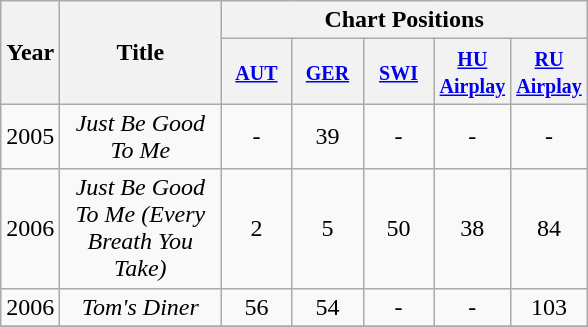<table class="wikitable">
<tr>
<th width="28" rowspan="2"><strong>Year</strong></th>
<th width="100" rowspan="2"><strong>Title</strong></th>
<th colspan="8"><strong>Chart Positions</strong></th>
</tr>
<tr>
<th width="40"><small><a href='#'>AUT</a></small></th>
<th width="40"><small><a href='#'>GER</a></small></th>
<th width="40"><small><a href='#'>SWI</a></small></th>
<th width="40"><small><a href='#'>HU Airplay</a></small></th>
<th width="40"><small><a href='#'>RU Airplay</a></small></th>
</tr>
<tr>
<td>2005</td>
<td align="center"><em>Just Be Good To Me</em></td>
<td align="center">-</td>
<td align="center">39</td>
<td align="center">-</td>
<td align="center">-</td>
<td align="center">-</td>
</tr>
<tr>
<td>2006</td>
<td align="center"><em>Just Be Good To Me (Every Breath You Take)</em></td>
<td align="center">2</td>
<td align="center">5</td>
<td align="center">50</td>
<td align="center">38</td>
<td align="center">84</td>
</tr>
<tr>
<td>2006</td>
<td align="center"><em>Tom's Diner</em></td>
<td align="center">56</td>
<td align="center">54</td>
<td align="center">-</td>
<td align="center">-</td>
<td align="center">103</td>
</tr>
<tr>
</tr>
</table>
